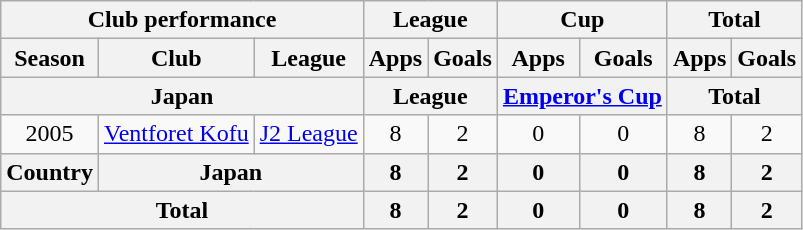<table class="wikitable" style="text-align:center;">
<tr>
<th colspan=3>Club performance</th>
<th colspan=2>League</th>
<th colspan=2>Cup</th>
<th colspan=2>Total</th>
</tr>
<tr>
<th>Season</th>
<th>Club</th>
<th>League</th>
<th>Apps</th>
<th>Goals</th>
<th>Apps</th>
<th>Goals</th>
<th>Apps</th>
<th>Goals</th>
</tr>
<tr>
<th colspan=3>Japan</th>
<th colspan=2>League</th>
<th colspan=2><a href='#'>Emperor's Cup</a></th>
<th colspan=2>Total</th>
</tr>
<tr>
<td>2005</td>
<td><a href='#'>Ventforet Kofu</a></td>
<td><a href='#'>J2 League</a></td>
<td>8</td>
<td>2</td>
<td>0</td>
<td>0</td>
<td>8</td>
<td>2</td>
</tr>
<tr>
<th rowspan=1>Country</th>
<th colspan=2>Japan</th>
<th>8</th>
<th>2</th>
<th>0</th>
<th>0</th>
<th>8</th>
<th>2</th>
</tr>
<tr>
<th colspan=3>Total</th>
<th>8</th>
<th>2</th>
<th>0</th>
<th>0</th>
<th>8</th>
<th>2</th>
</tr>
</table>
